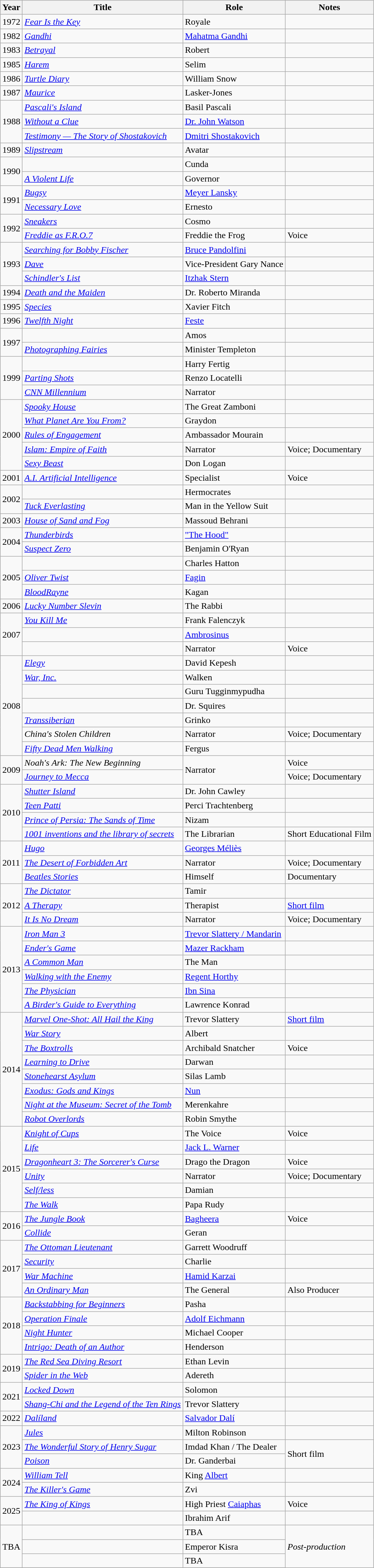<table class="wikitable sortable">
<tr>
<th>Year</th>
<th>Title</th>
<th>Role</th>
<th class="unsortable">Notes</th>
</tr>
<tr>
<td>1972</td>
<td><em><a href='#'>Fear Is the Key</a></em></td>
<td>Royale</td>
<td></td>
</tr>
<tr>
<td>1982</td>
<td><em><a href='#'>Gandhi</a></em></td>
<td><a href='#'>Mahatma Gandhi</a></td>
<td></td>
</tr>
<tr>
<td>1983</td>
<td><em><a href='#'>Betrayal</a></em></td>
<td>Robert</td>
<td></td>
</tr>
<tr>
<td>1985</td>
<td><em><a href='#'>Harem</a></em></td>
<td>Selim</td>
<td></td>
</tr>
<tr>
<td>1986</td>
<td><em><a href='#'>Turtle Diary</a></em></td>
<td>William Snow</td>
<td></td>
</tr>
<tr>
<td>1987</td>
<td><em><a href='#'>Maurice</a></em></td>
<td>Lasker-Jones</td>
<td></td>
</tr>
<tr>
<td rowspan="3">1988</td>
<td><em><a href='#'>Pascali's Island</a></em></td>
<td>Basil Pascali</td>
<td></td>
</tr>
<tr>
<td><em><a href='#'>Without a Clue</a></em></td>
<td><a href='#'>Dr. John Watson</a></td>
<td></td>
</tr>
<tr>
<td><em><a href='#'>Testimony — The Story of Shostakovich</a></em></td>
<td><a href='#'>Dmitri Shostakovich</a></td>
<td></td>
</tr>
<tr>
<td>1989</td>
<td><em><a href='#'>Slipstream</a></em></td>
<td>Avatar</td>
<td></td>
</tr>
<tr>
<td rowspan="2">1990</td>
<td><em></em></td>
<td>Cunda</td>
<td></td>
</tr>
<tr>
<td><em><a href='#'>A Violent Life</a></em></td>
<td>Governor</td>
<td></td>
</tr>
<tr>
<td rowspan="2">1991</td>
<td><em><a href='#'>Bugsy</a></em></td>
<td><a href='#'>Meyer Lansky</a></td>
<td></td>
</tr>
<tr>
<td><em><a href='#'>Necessary Love</a></em></td>
<td>Ernesto</td>
<td></td>
</tr>
<tr>
<td rowspan="2">1992</td>
<td><em><a href='#'>Sneakers</a></em></td>
<td>Cosmo</td>
<td></td>
</tr>
<tr>
<td><em><a href='#'>Freddie as F.R.O.7</a></em></td>
<td>Freddie the Frog</td>
<td>Voice</td>
</tr>
<tr>
<td rowspan="3">1993</td>
<td><em><a href='#'>Searching for Bobby Fischer</a></em></td>
<td><a href='#'>Bruce Pandolfini</a></td>
<td></td>
</tr>
<tr>
<td><em><a href='#'>Dave</a></em></td>
<td>Vice-President Gary Nance</td>
<td></td>
</tr>
<tr>
<td><em><a href='#'>Schindler's List</a></em></td>
<td><a href='#'>Itzhak Stern</a></td>
<td></td>
</tr>
<tr>
<td>1994</td>
<td><em><a href='#'>Death and the Maiden</a></em></td>
<td>Dr. Roberto Miranda</td>
<td></td>
</tr>
<tr>
<td>1995</td>
<td><em><a href='#'>Species</a></em></td>
<td>Xavier Fitch</td>
<td></td>
</tr>
<tr>
<td>1996</td>
<td><em><a href='#'>Twelfth Night</a></em></td>
<td><a href='#'>Feste</a></td>
<td></td>
</tr>
<tr>
<td rowspan="2">1997</td>
<td><em></em></td>
<td>Amos</td>
<td></td>
</tr>
<tr>
<td><em><a href='#'>Photographing Fairies</a></em></td>
<td>Minister Templeton</td>
<td></td>
</tr>
<tr>
<td rowspan="3">1999</td>
<td><em></em></td>
<td>Harry Fertig</td>
<td></td>
</tr>
<tr>
<td><em><a href='#'>Parting Shots</a></em></td>
<td>Renzo Locatelli</td>
<td></td>
</tr>
<tr>
<td><em><a href='#'>CNN Millennium</a></em></td>
<td>Narrator</td>
<td></td>
</tr>
<tr>
<td rowspan="5">2000</td>
<td><em><a href='#'>Spooky House</a></em></td>
<td>The Great Zamboni</td>
<td></td>
</tr>
<tr>
<td><em><a href='#'>What Planet Are You From?</a></em></td>
<td>Graydon</td>
<td></td>
</tr>
<tr>
<td><em><a href='#'>Rules of Engagement</a></em></td>
<td>Ambassador Mourain</td>
<td></td>
</tr>
<tr>
<td><em><a href='#'>Islam: Empire of Faith</a></em></td>
<td>Narrator</td>
<td>Voice; Documentary</td>
</tr>
<tr>
<td><em><a href='#'>Sexy Beast</a></em></td>
<td>Don Logan</td>
<td></td>
</tr>
<tr>
<td>2001</td>
<td><em><a href='#'>A.I. Artificial Intelligence</a></em></td>
<td>Specialist</td>
<td>Voice</td>
</tr>
<tr>
<td rowspan="2">2002</td>
<td><em></em></td>
<td>Hermocrates</td>
<td></td>
</tr>
<tr>
<td><em><a href='#'>Tuck Everlasting</a></em></td>
<td>Man in the Yellow Suit</td>
<td></td>
</tr>
<tr>
<td>2003</td>
<td><em><a href='#'>House of Sand and Fog</a></em></td>
<td>Massoud Behrani</td>
<td></td>
</tr>
<tr>
<td rowspan="2">2004</td>
<td><em><a href='#'>Thunderbirds</a></em></td>
<td><a href='#'>"The Hood"</a></td>
<td></td>
</tr>
<tr>
<td><em><a href='#'>Suspect Zero</a></em></td>
<td>Benjamin O'Ryan</td>
<td></td>
</tr>
<tr>
<td rowspan="3">2005</td>
<td><em></em></td>
<td>Charles Hatton</td>
<td></td>
</tr>
<tr>
<td><em><a href='#'>Oliver Twist</a></em></td>
<td><a href='#'>Fagin</a></td>
<td></td>
</tr>
<tr>
<td><em><a href='#'>BloodRayne</a></em></td>
<td>Kagan</td>
<td></td>
</tr>
<tr>
<td>2006</td>
<td><em><a href='#'>Lucky Number Slevin</a></em></td>
<td>The Rabbi</td>
<td></td>
</tr>
<tr>
<td rowspan="3">2007</td>
<td><em><a href='#'>You Kill Me</a></em></td>
<td>Frank Falenczyk</td>
<td></td>
</tr>
<tr>
<td><em></em></td>
<td><a href='#'>Ambrosinus</a></td>
<td></td>
</tr>
<tr>
<td><em></em></td>
<td>Narrator</td>
<td>Voice</td>
</tr>
<tr>
<td rowspan="7">2008</td>
<td><em><a href='#'>Elegy</a></em></td>
<td>David Kepesh</td>
<td></td>
</tr>
<tr>
<td><em><a href='#'>War, Inc.</a></em></td>
<td>Walken</td>
<td></td>
</tr>
<tr>
<td><em></em></td>
<td>Guru Tugginmypudha</td>
<td></td>
</tr>
<tr>
<td><em></em></td>
<td>Dr. Squires</td>
<td></td>
</tr>
<tr>
<td><em><a href='#'>Transsiberian</a></em></td>
<td>Grinko</td>
<td></td>
</tr>
<tr>
<td><em>China's Stolen Children</em></td>
<td>Narrator</td>
<td>Voice; Documentary</td>
</tr>
<tr>
<td><em><a href='#'>Fifty Dead Men Walking</a></em></td>
<td>Fergus</td>
<td></td>
</tr>
<tr>
<td rowspan="2">2009</td>
<td><em>Noah's Ark: The New Beginning</em></td>
<td rowspan="2">Narrator</td>
<td>Voice</td>
</tr>
<tr>
<td><em><a href='#'>Journey to Mecca</a></em></td>
<td>Voice; Documentary</td>
</tr>
<tr>
<td rowspan="4">2010</td>
<td><em><a href='#'>Shutter Island</a></em></td>
<td>Dr. John Cawley</td>
<td></td>
</tr>
<tr>
<td><em><a href='#'>Teen Patti</a></em></td>
<td>Perci Trachtenberg</td>
<td></td>
</tr>
<tr>
<td><em><a href='#'>Prince of Persia: The Sands of Time</a></em></td>
<td>Nizam</td>
<td></td>
</tr>
<tr>
<td><em><a href='#'>1001 inventions and the library of secrets</a></em></td>
<td>The Librarian</td>
<td>Short Educational Film</td>
</tr>
<tr>
<td rowspan="3">2011</td>
<td><em><a href='#'>Hugo</a></em></td>
<td><a href='#'>Georges Méliès</a></td>
<td></td>
</tr>
<tr>
<td><em><a href='#'>The Desert of Forbidden Art</a></em></td>
<td>Narrator</td>
<td>Voice; Documentary</td>
</tr>
<tr>
<td><em><a href='#'>Beatles Stories</a></em></td>
<td>Himself</td>
<td>Documentary</td>
</tr>
<tr>
<td rowspan="3">2012</td>
<td><em><a href='#'>The Dictator</a></em></td>
<td>Tamir</td>
<td></td>
</tr>
<tr>
<td><em><a href='#'>A Therapy</a></em></td>
<td>Therapist</td>
<td><a href='#'>Short film</a></td>
</tr>
<tr>
<td><em><a href='#'>It Is No Dream</a></em></td>
<td>Narrator</td>
<td>Voice; Documentary</td>
</tr>
<tr>
<td rowspan="6">2013</td>
<td><em><a href='#'>Iron Man 3</a></em></td>
<td><a href='#'>Trevor Slattery / Mandarin</a></td>
<td></td>
</tr>
<tr>
<td><em><a href='#'>Ender's Game</a></em></td>
<td><a href='#'>Mazer Rackham</a></td>
<td></td>
</tr>
<tr>
<td><em><a href='#'>A Common Man</a></em></td>
<td>The Man</td>
<td></td>
</tr>
<tr>
<td><em><a href='#'>Walking with the Enemy</a></em></td>
<td><a href='#'>Regent Horthy</a></td>
<td></td>
</tr>
<tr>
<td><em><a href='#'>The Physician</a></em></td>
<td><a href='#'>Ibn Sina</a></td>
<td></td>
</tr>
<tr>
<td><em><a href='#'>A Birder's Guide to Everything</a></em></td>
<td>Lawrence Konrad</td>
<td></td>
</tr>
<tr>
<td rowspan="8">2014</td>
<td><em><a href='#'>Marvel One-Shot: All Hail the King</a></em></td>
<td>Trevor Slattery</td>
<td><a href='#'>Short film</a></td>
</tr>
<tr>
<td><em><a href='#'>War Story</a></em></td>
<td>Albert</td>
<td></td>
</tr>
<tr>
<td><em><a href='#'>The Boxtrolls</a></em></td>
<td>Archibald Snatcher</td>
<td>Voice</td>
</tr>
<tr>
<td><em><a href='#'>Learning to Drive</a></em></td>
<td>Darwan</td>
<td></td>
</tr>
<tr>
<td><em><a href='#'>Stonehearst Asylum</a></em></td>
<td>Silas Lamb</td>
<td></td>
</tr>
<tr>
<td><em><a href='#'>Exodus: Gods and Kings</a></em></td>
<td><a href='#'>Nun</a></td>
<td></td>
</tr>
<tr>
<td><em><a href='#'>Night at the Museum: Secret of the Tomb</a></em></td>
<td>Merenkahre</td>
<td></td>
</tr>
<tr>
<td><em><a href='#'>Robot Overlords</a></em></td>
<td>Robin Smythe</td>
<td></td>
</tr>
<tr>
<td rowspan="6">2015</td>
<td><em><a href='#'>Knight of Cups</a></em></td>
<td>The Voice</td>
<td>Voice</td>
</tr>
<tr>
<td><em><a href='#'>Life</a></em></td>
<td><a href='#'>Jack L. Warner</a></td>
<td></td>
</tr>
<tr>
<td><em><a href='#'>Dragonheart 3: The Sorcerer's Curse</a></em></td>
<td>Drago the Dragon</td>
<td>Voice</td>
</tr>
<tr>
<td><em><a href='#'>Unity</a></em></td>
<td>Narrator</td>
<td>Voice; Documentary</td>
</tr>
<tr>
<td><em><a href='#'>Self/less</a></em></td>
<td>Damian</td>
<td></td>
</tr>
<tr>
<td><em><a href='#'>The Walk</a></em></td>
<td>Papa Rudy</td>
<td></td>
</tr>
<tr>
<td rowspan="2">2016</td>
<td><em><a href='#'>The Jungle Book</a></em></td>
<td><a href='#'>Bagheera</a></td>
<td>Voice</td>
</tr>
<tr>
<td><em><a href='#'>Collide</a></em></td>
<td>Geran</td>
<td></td>
</tr>
<tr>
<td rowspan="4">2017</td>
<td><em><a href='#'>The Ottoman Lieutenant</a></em></td>
<td>Garrett Woodruff</td>
<td></td>
</tr>
<tr>
<td><em><a href='#'>Security</a></em></td>
<td>Charlie</td>
<td></td>
</tr>
<tr>
<td><em><a href='#'>War Machine</a></em></td>
<td><a href='#'>Hamid Karzai</a></td>
<td></td>
</tr>
<tr>
<td><em><a href='#'>An Ordinary Man</a></em></td>
<td>The General</td>
<td>Also Producer</td>
</tr>
<tr>
<td rowspan="4">2018</td>
<td><em><a href='#'>Backstabbing for Beginners</a></em></td>
<td>Pasha</td>
<td></td>
</tr>
<tr>
<td><em><a href='#'>Operation Finale</a></em></td>
<td><a href='#'>Adolf Eichmann</a></td>
<td></td>
</tr>
<tr>
<td><em><a href='#'>Night Hunter</a></em></td>
<td>Michael Cooper</td>
<td></td>
</tr>
<tr>
<td><em><a href='#'>Intrigo: Death of an Author</a></em></td>
<td>Henderson</td>
<td></td>
</tr>
<tr>
<td rowspan="2">2019</td>
<td><em><a href='#'>The Red Sea Diving Resort</a></em></td>
<td>Ethan Levin</td>
<td></td>
</tr>
<tr>
<td><em><a href='#'>Spider in the Web</a></em></td>
<td>Adereth</td>
<td></td>
</tr>
<tr>
<td rowspan="2">2021</td>
<td><em><a href='#'>Locked Down</a></em></td>
<td>Solomon</td>
<td></td>
</tr>
<tr>
<td><em><a href='#'>Shang-Chi and the Legend of the Ten Rings</a></em></td>
<td>Trevor Slattery</td>
<td></td>
</tr>
<tr>
<td>2022</td>
<td><em><a href='#'>Dalíland</a></em></td>
<td><a href='#'>Salvador Dalí</a></td>
<td></td>
</tr>
<tr>
<td rowspan="3">2023</td>
<td><em><a href='#'>Jules</a></em></td>
<td>Milton Robinson</td>
<td></td>
</tr>
<tr>
<td><em><a href='#'>The Wonderful Story of Henry Sugar</a></em></td>
<td>Imdad Khan / The Dealer</td>
<td rowspan="2">Short film</td>
</tr>
<tr>
<td><em><a href='#'>Poison</a></em></td>
<td>Dr. Ganderbai</td>
</tr>
<tr>
<td rowspan="2">2024</td>
<td><em><a href='#'>William Tell</a></em></td>
<td>King <a href='#'>Albert</a></td>
<td></td>
</tr>
<tr>
<td><em><a href='#'>The Killer's Game</a></em></td>
<td>Zvi</td>
<td></td>
</tr>
<tr>
<td rowspan="2">2025</td>
<td><em><a href='#'>The King of Kings</a></em></td>
<td>High Priest <a href='#'>Caiaphas</a></td>
<td>Voice</td>
</tr>
<tr>
<td></td>
<td>Ibrahim Arif</td>
<td></td>
</tr>
<tr>
<td rowspan="3">TBA</td>
<td></td>
<td>TBA</td>
<td rowspan="4"><em>Post-production</em></td>
</tr>
<tr>
<td></td>
<td>Emperor Kisra</td>
</tr>
<tr>
<td></td>
<td>TBA</td>
</tr>
<tr>
</tr>
</table>
